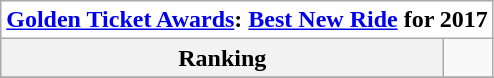<table class="wikitable">
<tr>
<th style="text-align:center; background:white;" colspan="500"><a href='#'>Golden Ticket Awards</a>: <a href='#'>Best New Ride</a> for 2017</th>
</tr>
<tr style="background:#white;">
<th style="text-align:center;">Ranking</th>
<td></td>
</tr>
<tr>
</tr>
</table>
